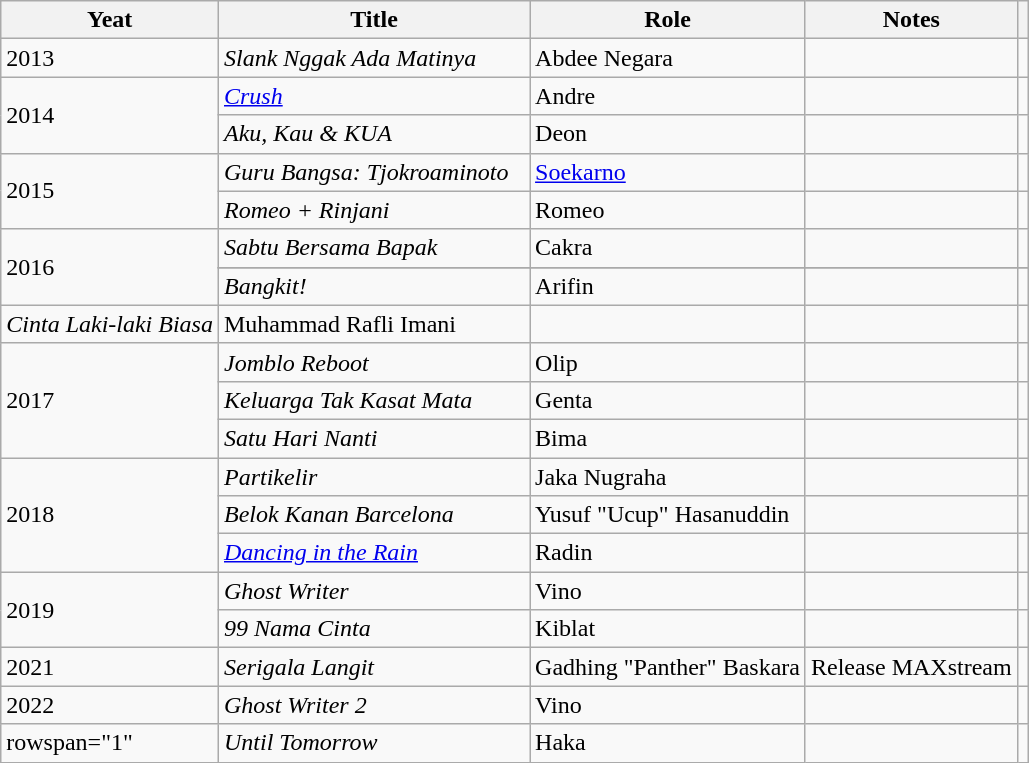<table class="wikitable unsortable">
<tr>
<th>Yeat</th>
<th style="width:200px;">Title</th>
<th>Role</th>
<th>Notes</th>
<th></th>
</tr>
<tr>
<td>2013</td>
<td><em>Slank Nggak Ada Matinya</em></td>
<td>Abdee Negara</td>
<td></td>
<td></td>
</tr>
<tr>
<td rowspan="2">2014</td>
<td><em><a href='#'>Crush</a></em></td>
<td>Andre</td>
<td></td>
<td></td>
</tr>
<tr>
<td><em>Aku, Kau & KUA</em></td>
<td>Deon</td>
<td></td>
<td></td>
</tr>
<tr>
<td rowspan="2">2015</td>
<td><em>Guru Bangsa: Tjokroaminoto</em></td>
<td><a href='#'>Soekarno</a></td>
<td></td>
<td></td>
</tr>
<tr>
<td><em>Romeo + Rinjani</em></td>
<td>Romeo</td>
<td></td>
<td></td>
</tr>
<tr>
<td rowspan="3">2016</td>
<td><em>Sabtu Bersama Bapak</em></td>
<td>Cakra</td>
<td></td>
<td></td>
</tr>
<tr>
</tr>
<tr>
<td><em>Bangkit!</em></td>
<td>Arifin</td>
<td></td>
<td></td>
</tr>
<tr>
<td><em>Cinta Laki-laki Biasa</em></td>
<td>Muhammad Rafli Imani</td>
<td></td>
<td></td>
</tr>
<tr>
<td rowspan="3">2017</td>
<td><em>Jomblo Reboot</em></td>
<td>Olip</td>
<td></td>
<td></td>
</tr>
<tr>
<td><em>Keluarga Tak Kasat Mata</em></td>
<td>Genta</td>
<td></td>
<td></td>
</tr>
<tr>
<td><em>Satu Hari Nanti</em></td>
<td>Bima</td>
<td></td>
<td></td>
</tr>
<tr>
<td rowspan="3">2018</td>
<td><em>Partikelir</em></td>
<td>Jaka Nugraha</td>
<td></td>
<td></td>
</tr>
<tr>
<td><em>Belok Kanan Barcelona</em></td>
<td>Yusuf "Ucup" Hasanuddin</td>
<td></td>
<td></td>
</tr>
<tr>
<td><em><a href='#'>Dancing in the Rain</a></em></td>
<td>Radin</td>
<td></td>
<td></td>
</tr>
<tr>
<td rowspan="2">2019</td>
<td><em>Ghost Writer</em></td>
<td>Vino</td>
<td></td>
<td></td>
</tr>
<tr>
<td><em>99 Nama Cinta</em></td>
<td>Kiblat</td>
<td></td>
<td></td>
</tr>
<tr>
<td rowspan="1">2021</td>
<td><em>Serigala Langit</em></td>
<td>Gadhing "Panther" Baskara</td>
<td>Release MAXstream</td>
<td></td>
</tr>
<tr>
<td rowspan="1">2022</td>
<td><em>Ghost Writer 2</em></td>
<td>Vino</td>
<td></td>
<td></td>
</tr>
<tr>
<td>rowspan="1" </td>
<td><em>Until Tomorrow</em></td>
<td>Haka</td>
<td></td>
<td></td>
</tr>
</table>
